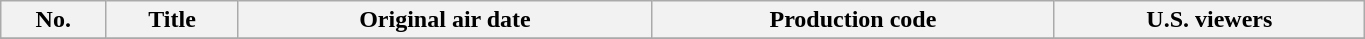<table class="wikitable plainrowheaders" width="72%">
<tr>
<th scope="col">No.</th>
<th scope="col">Title</th>
<th scope="col">Original air date</th>
<th scope="col">Production code</th>
<th scope="col">U.S. viewers</th>
</tr>
<tr>
</tr>
</table>
